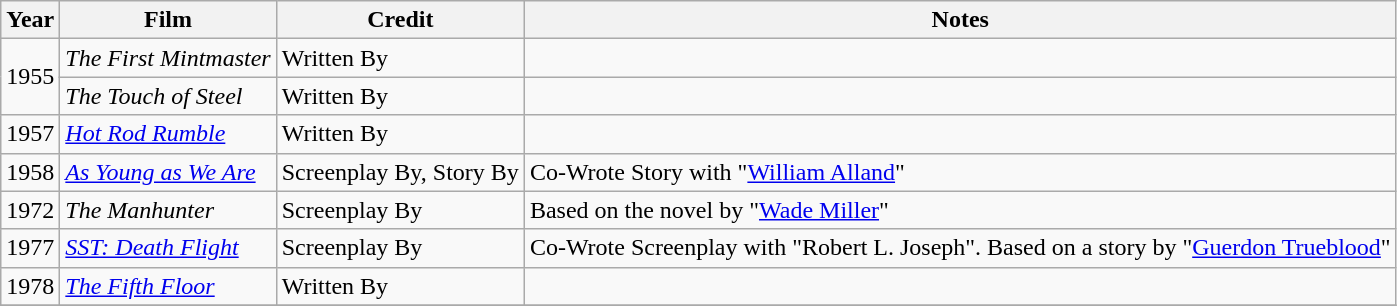<table class="wikitable">
<tr>
<th>Year</th>
<th>Film</th>
<th>Credit</th>
<th>Notes</th>
</tr>
<tr>
<td rowspan=2>1955</td>
<td><em>The First Mintmaster</em></td>
<td>Written By</td>
<td></td>
</tr>
<tr>
<td><em>The Touch of Steel</em></td>
<td>Written By</td>
<td></td>
</tr>
<tr>
<td>1957</td>
<td><em><a href='#'>Hot Rod Rumble</a></em></td>
<td>Written By</td>
<td></td>
</tr>
<tr>
<td>1958</td>
<td><em><a href='#'>As Young as We Are</a></em></td>
<td>Screenplay By, Story By</td>
<td>Co-Wrote Story with "<a href='#'>William Alland</a>"</td>
</tr>
<tr>
<td>1972</td>
<td><em>The Manhunter</em></td>
<td>Screenplay By</td>
<td>Based on the novel by "<a href='#'>Wade Miller</a>"</td>
</tr>
<tr>
<td>1977</td>
<td><em><a href='#'>SST: Death Flight</a></em></td>
<td>Screenplay By</td>
<td>Co-Wrote Screenplay with "Robert L. Joseph". Based on a story by "<a href='#'>Guerdon Trueblood</a>"</td>
</tr>
<tr>
<td>1978</td>
<td><em><a href='#'>The Fifth Floor</a></em></td>
<td>Written By</td>
<td></td>
</tr>
<tr>
</tr>
</table>
